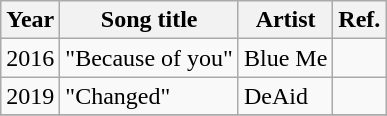<table class="wikitable">
<tr>
<th>Year</th>
<th>Song title</th>
<th>Artist</th>
<th>Ref.</th>
</tr>
<tr>
<td>2016</td>
<td>"Because of you"</td>
<td>Blue Me</td>
<td></td>
</tr>
<tr>
<td>2019</td>
<td>"Changed"</td>
<td>DeAid</td>
<td></td>
</tr>
<tr>
</tr>
</table>
